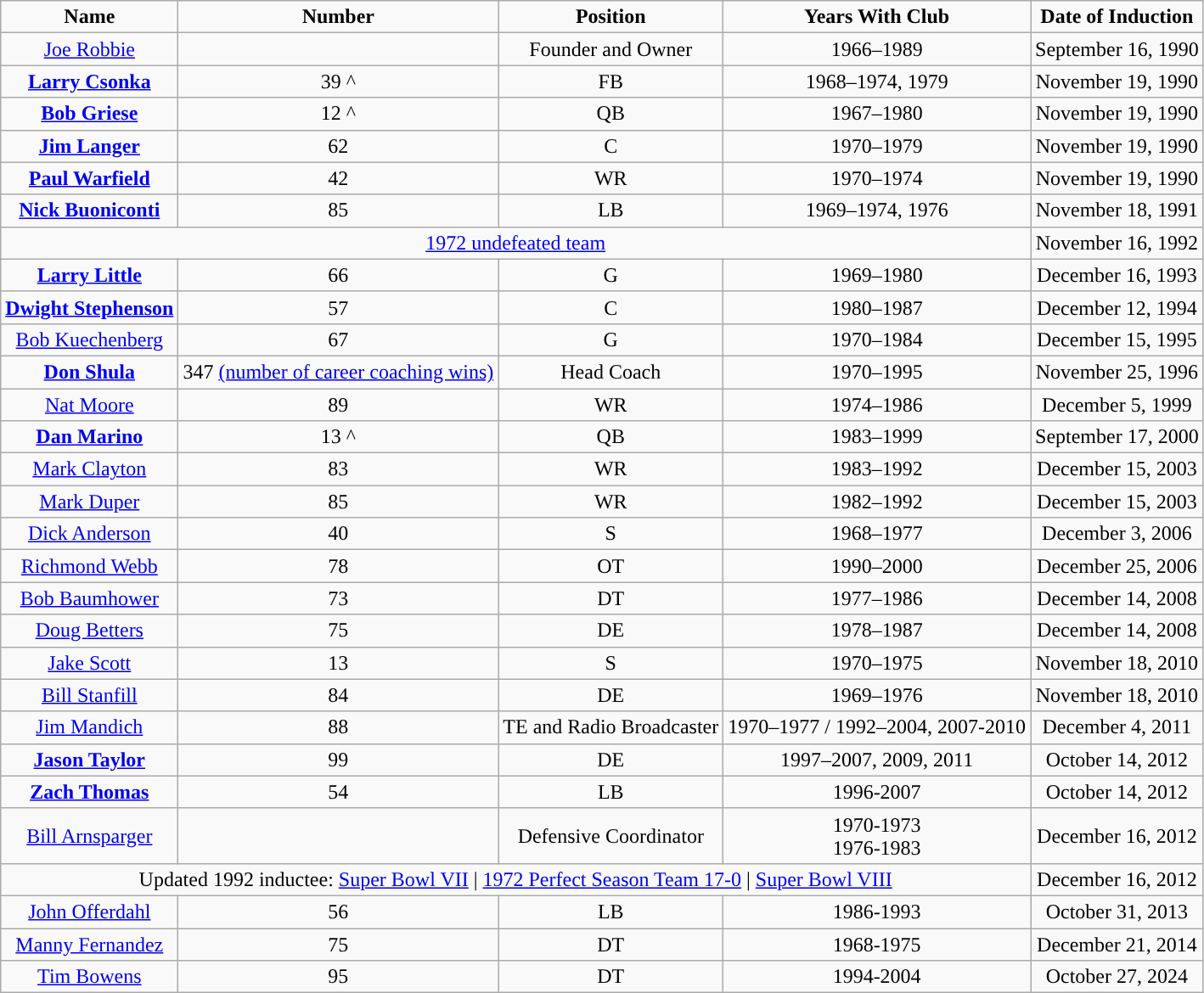<table class="wikitable" style="text-align:center">
<tr>
<td><strong>Name</strong></td>
<td><strong>Number</strong></td>
<td><strong>Position</strong></td>
<td><strong>Years With Club</strong></td>
<td><strong>Date of Induction</strong></td>
</tr>
<tr>
<td><a href='#'>Joe Robbie</a></td>
<td></td>
<td>Founder and Owner</td>
<td>1966–1989</td>
<td>September 16, 1990</td>
</tr>
<tr>
<td><strong><a href='#'>Larry Csonka</a></strong> </td>
<td>39 ^</td>
<td>FB</td>
<td>1968–1974, 1979</td>
<td>November 19, 1990</td>
</tr>
<tr>
<td><strong><a href='#'>Bob Griese</a></strong> </td>
<td>12 ^</td>
<td>QB</td>
<td>1967–1980</td>
<td>November 19, 1990</td>
</tr>
<tr>
<td><strong><a href='#'>Jim Langer</a></strong> </td>
<td>62</td>
<td>C</td>
<td>1970–1979</td>
<td>November 19, 1990</td>
</tr>
<tr>
<td><strong><a href='#'>Paul Warfield</a></strong> </td>
<td>42</td>
<td>WR</td>
<td>1970–1974</td>
<td>November 19, 1990</td>
</tr>
<tr>
<td><strong><a href='#'>Nick Buoniconti</a></strong> </td>
<td>85</td>
<td>LB</td>
<td>1969–1974, 1976</td>
<td>November 18, 1991</td>
</tr>
<tr>
<td colspan="4"><a href='#'>1972 undefeated team</a></td>
<td>November 16, 1992</td>
</tr>
<tr>
<td><strong><a href='#'>Larry Little</a></strong> </td>
<td>66</td>
<td>G</td>
<td>1969–1980</td>
<td>December 16, 1993</td>
</tr>
<tr>
<td><strong><a href='#'>Dwight Stephenson</a></strong> </td>
<td>57</td>
<td>C</td>
<td>1980–1987</td>
<td>December 12, 1994</td>
</tr>
<tr>
<td><a href='#'>Bob Kuechenberg</a></td>
<td>67</td>
<td>G</td>
<td>1970–1984</td>
<td>December 15, 1995</td>
</tr>
<tr>
<td><strong><a href='#'>Don Shula</a></strong></td>
<td>347 <a href='#'>(number of career coaching wins)</a></td>
<td>Head Coach</td>
<td>1970–1995</td>
<td>November 25, 1996</td>
</tr>
<tr>
<td><a href='#'>Nat Moore</a></td>
<td>89</td>
<td>WR</td>
<td>1974–1986</td>
<td>December 5, 1999</td>
</tr>
<tr>
<td><strong><a href='#'>Dan Marino</a></strong></td>
<td>13 ^</td>
<td>QB</td>
<td>1983–1999</td>
<td>September 17, 2000</td>
</tr>
<tr>
<td><a href='#'>Mark Clayton</a></td>
<td>83</td>
<td>WR</td>
<td>1983–1992</td>
<td>December 15, 2003</td>
</tr>
<tr>
<td><a href='#'>Mark Duper</a></td>
<td>85</td>
<td>WR</td>
<td>1982–1992</td>
<td>December 15, 2003</td>
</tr>
<tr>
<td><a href='#'>Dick Anderson</a></td>
<td>40</td>
<td>S</td>
<td>1968–1977</td>
<td>December 3, 2006</td>
</tr>
<tr>
<td><a href='#'>Richmond Webb</a></td>
<td>78</td>
<td>OT</td>
<td>1990–2000</td>
<td>December 25, 2006</td>
</tr>
<tr>
<td><a href='#'>Bob Baumhower</a></td>
<td>73</td>
<td>DT</td>
<td>1977–1986</td>
<td>December 14, 2008</td>
</tr>
<tr>
<td><a href='#'>Doug Betters</a></td>
<td>75</td>
<td>DE</td>
<td>1978–1987</td>
<td>December 14, 2008</td>
</tr>
<tr>
<td><a href='#'>Jake Scott</a></td>
<td>13</td>
<td>S</td>
<td>1970–1975</td>
<td>November 18, 2010</td>
</tr>
<tr>
<td><a href='#'>Bill Stanfill</a></td>
<td>84</td>
<td>DE</td>
<td>1969–1976</td>
<td>November 18, 2010</td>
</tr>
<tr>
<td><a href='#'>Jim Mandich</a></td>
<td>88</td>
<td>TE and Radio Broadcaster</td>
<td>1970–1977 / 1992–2004, 2007-2010</td>
<td>December 4, 2011</td>
</tr>
<tr>
<td><strong><a href='#'>Jason Taylor</a></strong></td>
<td>99</td>
<td>DE</td>
<td>1997–2007, 2009, 2011</td>
<td>October 14, 2012</td>
</tr>
<tr>
<td><strong><a href='#'>Zach Thomas</a></strong></td>
<td>54</td>
<td>LB</td>
<td>1996-2007</td>
<td>October 14, 2012</td>
</tr>
<tr>
<td><a href='#'>Bill Arnsparger</a></td>
<td></td>
<td>Defensive Coordinator</td>
<td>1970-1973<br>1976-1983</td>
<td>December 16, 2012</td>
</tr>
<tr>
<td colspan="4">Updated 1992 inductee: <a href='#'>Super Bowl VII</a> | <a href='#'>1972 Perfect Season Team 17-0</a> | <a href='#'>Super Bowl VIII</a></td>
<td>December 16, 2012</td>
</tr>
<tr>
<td><a href='#'>John Offerdahl</a></td>
<td>56</td>
<td>LB</td>
<td>1986-1993</td>
<td>October 31, 2013</td>
</tr>
<tr>
<td><a href='#'>Manny Fernandez</a></td>
<td>75</td>
<td>DT</td>
<td>1968-1975</td>
<td>December 21, 2014</td>
</tr>
<tr>
<td><a href='#'>Tim Bowens</a></td>
<td>95</td>
<td>DT</td>
<td>1994-2004</td>
<td>October 27, 2024</td>
</tr>
</table>
